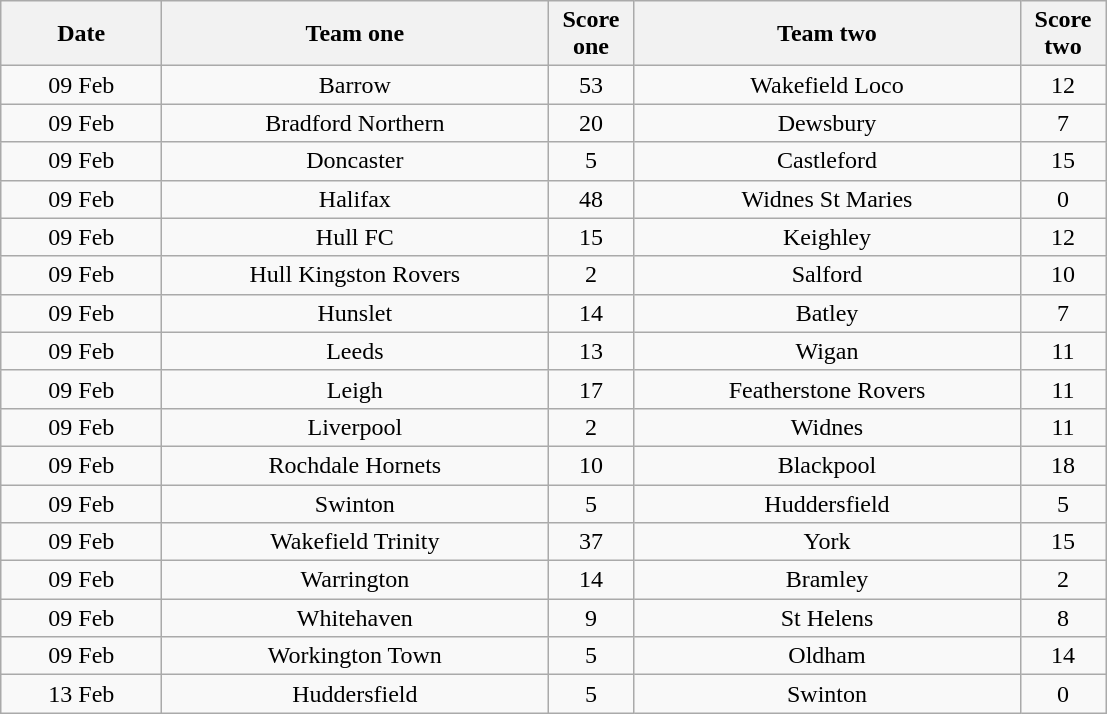<table class="wikitable" style="text-align: center">
<tr>
<th width=100>Date</th>
<th width=250>Team one</th>
<th width=50>Score one</th>
<th width=250>Team two</th>
<th width=50>Score two</th>
</tr>
<tr>
<td>09 Feb</td>
<td>Barrow</td>
<td>53</td>
<td>Wakefield Loco</td>
<td>12</td>
</tr>
<tr>
<td>09 Feb</td>
<td>Bradford Northern</td>
<td>20</td>
<td>Dewsbury</td>
<td>7</td>
</tr>
<tr>
<td>09 Feb</td>
<td>Doncaster</td>
<td>5</td>
<td>Castleford</td>
<td>15</td>
</tr>
<tr>
<td>09 Feb</td>
<td>Halifax</td>
<td>48</td>
<td>Widnes St Maries</td>
<td>0</td>
</tr>
<tr>
<td>09 Feb</td>
<td>Hull FC</td>
<td>15</td>
<td>Keighley</td>
<td>12</td>
</tr>
<tr>
<td>09 Feb</td>
<td>Hull Kingston Rovers</td>
<td>2</td>
<td>Salford</td>
<td>10</td>
</tr>
<tr>
<td>09 Feb</td>
<td>Hunslet</td>
<td>14</td>
<td>Batley</td>
<td>7</td>
</tr>
<tr>
<td>09 Feb</td>
<td>Leeds</td>
<td>13</td>
<td>Wigan</td>
<td>11</td>
</tr>
<tr>
<td>09 Feb</td>
<td>Leigh</td>
<td>17</td>
<td>Featherstone Rovers</td>
<td>11</td>
</tr>
<tr>
<td>09 Feb</td>
<td>Liverpool</td>
<td>2</td>
<td>Widnes</td>
<td>11</td>
</tr>
<tr>
<td>09 Feb</td>
<td>Rochdale Hornets</td>
<td>10</td>
<td>Blackpool</td>
<td>18</td>
</tr>
<tr>
<td>09 Feb</td>
<td>Swinton</td>
<td>5</td>
<td>Huddersfield</td>
<td>5</td>
</tr>
<tr>
<td>09 Feb</td>
<td>Wakefield Trinity</td>
<td>37</td>
<td>York</td>
<td>15</td>
</tr>
<tr>
<td>09 Feb</td>
<td>Warrington</td>
<td>14</td>
<td>Bramley</td>
<td>2</td>
</tr>
<tr>
<td>09 Feb</td>
<td>Whitehaven</td>
<td>9</td>
<td>St Helens</td>
<td>8</td>
</tr>
<tr>
<td>09 Feb</td>
<td>Workington Town</td>
<td>5</td>
<td>Oldham</td>
<td>14</td>
</tr>
<tr>
<td>13 Feb</td>
<td>Huddersfield</td>
<td>5</td>
<td>Swinton</td>
<td>0</td>
</tr>
</table>
